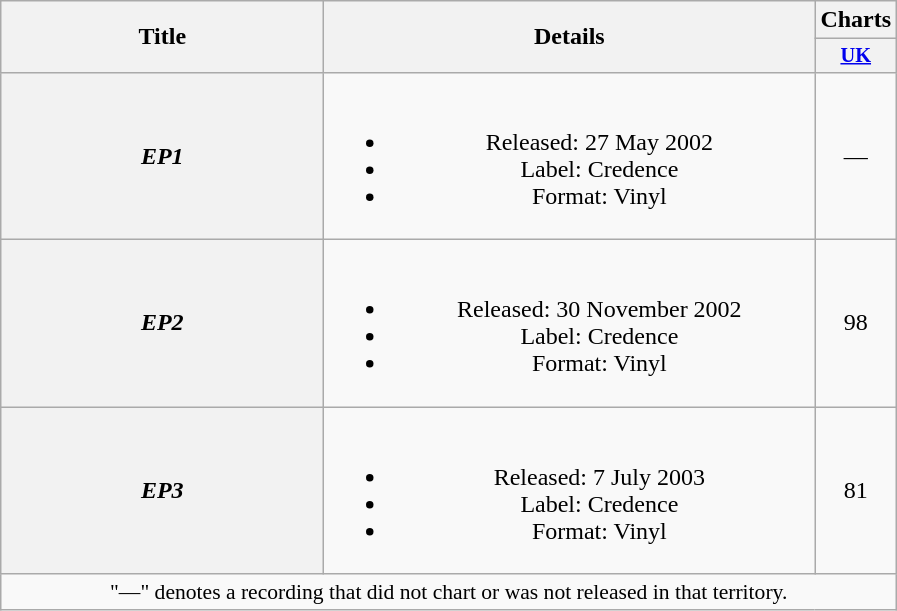<table class="wikitable plainrowheaders" style="text-align:center;">
<tr>
<th scope="col" rowspan="2" style="width:13em">Title</th>
<th scope="col" rowspan="2" style="width:20em">Details</th>
<th scope="col" colspan="1">Charts</th>
</tr>
<tr>
<th scope="col" style="width:3em;font-size:85%;"><a href='#'>UK</a><br></th>
</tr>
<tr>
<th scope="row"><em>EP1</em></th>
<td><br><ul><li>Released: 27 May 2002</li><li>Label: Credence</li><li>Format: Vinyl</li></ul></td>
<td>—</td>
</tr>
<tr>
<th scope="row"><em>EP2</em></th>
<td><br><ul><li>Released: 30 November 2002</li><li>Label: Credence</li><li>Format: Vinyl</li></ul></td>
<td>98</td>
</tr>
<tr>
<th scope="row"><em>EP3</em></th>
<td><br><ul><li>Released: 7 July 2003</li><li>Label: Credence</li><li>Format: Vinyl</li></ul></td>
<td>81</td>
</tr>
<tr>
<td colspan="4" style="font-size:90%">"—" denotes a recording that did not chart or was not released in that territory.</td>
</tr>
</table>
